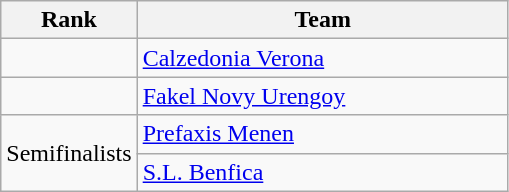<table class="wikitable" style="text-align: center;">
<tr>
<th width=40>Rank</th>
<th width=240>Team</th>
</tr>
<tr align=center>
<td></td>
<td style="text-align:left;"> <a href='#'>Calzedonia Verona</a></td>
</tr>
<tr align=center>
<td></td>
<td style="text-align:left;"> <a href='#'>Fakel Novy Urengoy</a></td>
</tr>
<tr align=center>
<td rowspan=2>Semifinalists</td>
<td style="text-align:left;"> <a href='#'>Prefaxis Menen</a></td>
</tr>
<tr align=center>
<td style="text-align:left;"> <a href='#'>S.L. Benfica</a></td>
</tr>
</table>
